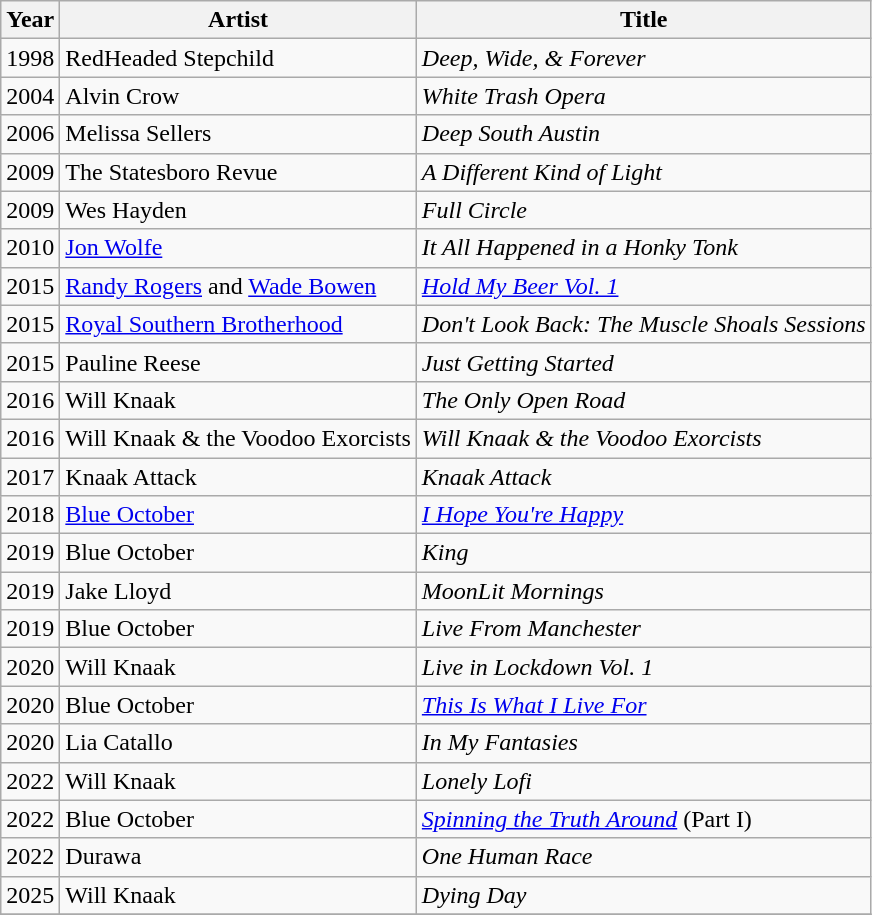<table class="wikitable">
<tr>
<th><strong>Year</strong></th>
<th><strong>Artist</strong></th>
<th><strong>Title</strong></th>
</tr>
<tr>
<td rowspan="1">1998</td>
<td>RedHeaded Stepchild</td>
<td><em>Deep, Wide, & Forever</em></td>
</tr>
<tr>
<td rowspan="1">2004</td>
<td>Alvin Crow</td>
<td><em>White Trash Opera</em></td>
</tr>
<tr>
<td rowspan="1">2006</td>
<td>Melissa Sellers</td>
<td><em>Deep South Austin</em></td>
</tr>
<tr>
<td rowspan="1">2009</td>
<td>The Statesboro Revue</td>
<td><em>A Different Kind of Light</em></td>
</tr>
<tr>
<td rowspan="1">2009</td>
<td>Wes Hayden</td>
<td><em>Full Circle</em></td>
</tr>
<tr>
<td rowspan="1">2010</td>
<td><a href='#'>Jon Wolfe</a></td>
<td><em>It All Happened in a Honky Tonk</em></td>
</tr>
<tr>
<td rowspan="1">2015</td>
<td><a href='#'>Randy Rogers</a> and <a href='#'>Wade Bowen</a></td>
<td><em><a href='#'>Hold My Beer Vol. 1</a></em></td>
</tr>
<tr>
<td rowspan="1">2015</td>
<td><a href='#'>Royal Southern Brotherhood</a></td>
<td><em>Don't Look Back: The Muscle Shoals Sessions</em></td>
</tr>
<tr>
<td rowspan="1">2015</td>
<td>Pauline Reese</td>
<td><em>Just Getting Started</em></td>
</tr>
<tr>
<td rowspan="1">2016</td>
<td>Will Knaak</td>
<td><em>The Only Open Road</em></td>
</tr>
<tr>
<td rowspan="1">2016</td>
<td>Will Knaak & the Voodoo Exorcists</td>
<td><em>Will Knaak & the Voodoo Exorcists</em></td>
</tr>
<tr>
<td rowspan="1">2017</td>
<td>Knaak Attack</td>
<td><em>Knaak Attack</em></td>
</tr>
<tr>
<td rowspan="1">2018</td>
<td><a href='#'>Blue October</a></td>
<td><em><a href='#'>I Hope You're Happy</a></em></td>
</tr>
<tr>
<td rowspan="1">2019</td>
<td>Blue October</td>
<td><em>King</em></td>
</tr>
<tr>
<td rowspan="1">2019</td>
<td>Jake Lloyd</td>
<td><em>MoonLit Mornings</em></td>
</tr>
<tr>
<td rowspan="1">2019</td>
<td>Blue October</td>
<td><em>Live From Manchester</em></td>
</tr>
<tr>
<td rowspan="1">2020</td>
<td>Will Knaak</td>
<td><em>Live in Lockdown Vol. 1</em></td>
</tr>
<tr>
<td rowspan="1">2020</td>
<td>Blue October</td>
<td><em><a href='#'>This Is What I Live For</a></em></td>
</tr>
<tr>
<td rowspan="1">2020</td>
<td>Lia Catallo</td>
<td><em>In My Fantasies</em></td>
</tr>
<tr>
<td rowspan="1">2022</td>
<td>Will Knaak</td>
<td><em>Lonely Lofi</em></td>
</tr>
<tr>
<td rowspan="1">2022</td>
<td>Blue October</td>
<td><em><a href='#'>Spinning the Truth Around</a></em> (Part I)</td>
</tr>
<tr>
<td rowspan="1">2022</td>
<td>Durawa</td>
<td><em>One Human Race</em></td>
</tr>
<tr>
<td rowspan="1">2025</td>
<td>Will Knaak</td>
<td><em>Dying Day</em></td>
</tr>
<tr>
</tr>
</table>
